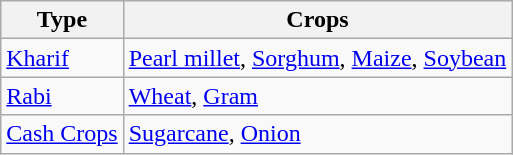<table class="wikitable">
<tr>
<th>Type</th>
<th>Crops</th>
</tr>
<tr>
<td><a href='#'>Kharif</a></td>
<td><a href='#'>Pearl millet</a>, <a href='#'>Sorghum</a>, <a href='#'>Maize</a>, <a href='#'>Soybean</a></td>
</tr>
<tr>
<td><a href='#'>Rabi</a></td>
<td><a href='#'>Wheat</a>, <a href='#'>Gram</a></td>
</tr>
<tr>
<td><a href='#'>Cash Crops</a></td>
<td><a href='#'>Sugarcane</a>, <a href='#'>Onion</a></td>
</tr>
</table>
